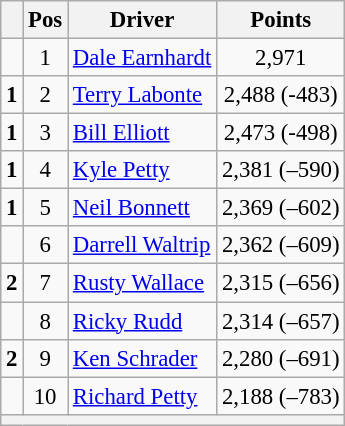<table class="wikitable" style="font-size: 95%;">
<tr>
<th></th>
<th>Pos</th>
<th>Driver</th>
<th>Points</th>
</tr>
<tr>
<td align="left"></td>
<td style="text-align:center;">1</td>
<td><a href='#'>Dale Earnhardt</a></td>
<td style="text-align:center;">2,971</td>
</tr>
<tr>
<td align="left">  <strong>1</strong></td>
<td style="text-align:center;">2</td>
<td><a href='#'>Terry Labonte</a></td>
<td style="text-align:center;">2,488 (-483)</td>
</tr>
<tr>
<td align="left">  <strong>1</strong></td>
<td style="text-align:center;">3</td>
<td><a href='#'>Bill Elliott</a></td>
<td style="text-align:center;">2,473 (-498)</td>
</tr>
<tr>
<td align="left">  <strong>1</strong></td>
<td style="text-align:center;">4</td>
<td><a href='#'>Kyle Petty</a></td>
<td style="text-align:center;">2,381 (–590)</td>
</tr>
<tr>
<td align="left">  <strong>1</strong></td>
<td style="text-align:center;">5</td>
<td><a href='#'>Neil Bonnett</a></td>
<td style="text-align:center;">2,369 (–602)</td>
</tr>
<tr>
<td align="left"></td>
<td style="text-align:center;">6</td>
<td><a href='#'>Darrell Waltrip</a></td>
<td style="text-align:center;">2,362 (–609)</td>
</tr>
<tr>
<td align="left">  <strong>2</strong></td>
<td style="text-align:center;">7</td>
<td><a href='#'>Rusty Wallace</a></td>
<td style="text-align:center;">2,315 (–656)</td>
</tr>
<tr>
<td align="left"></td>
<td style="text-align:center;">8</td>
<td><a href='#'>Ricky Rudd</a></td>
<td style="text-align:center;">2,314 (–657)</td>
</tr>
<tr>
<td align="left">  <strong>2</strong></td>
<td style="text-align:center;">9</td>
<td><a href='#'>Ken Schrader</a></td>
<td style="text-align:center;">2,280 (–691)</td>
</tr>
<tr>
<td align="left"></td>
<td style="text-align:center;">10</td>
<td><a href='#'>Richard Petty</a></td>
<td style="text-align:center;">2,188 (–783)</td>
</tr>
<tr class="sortbottom">
<th colspan="9"></th>
</tr>
</table>
